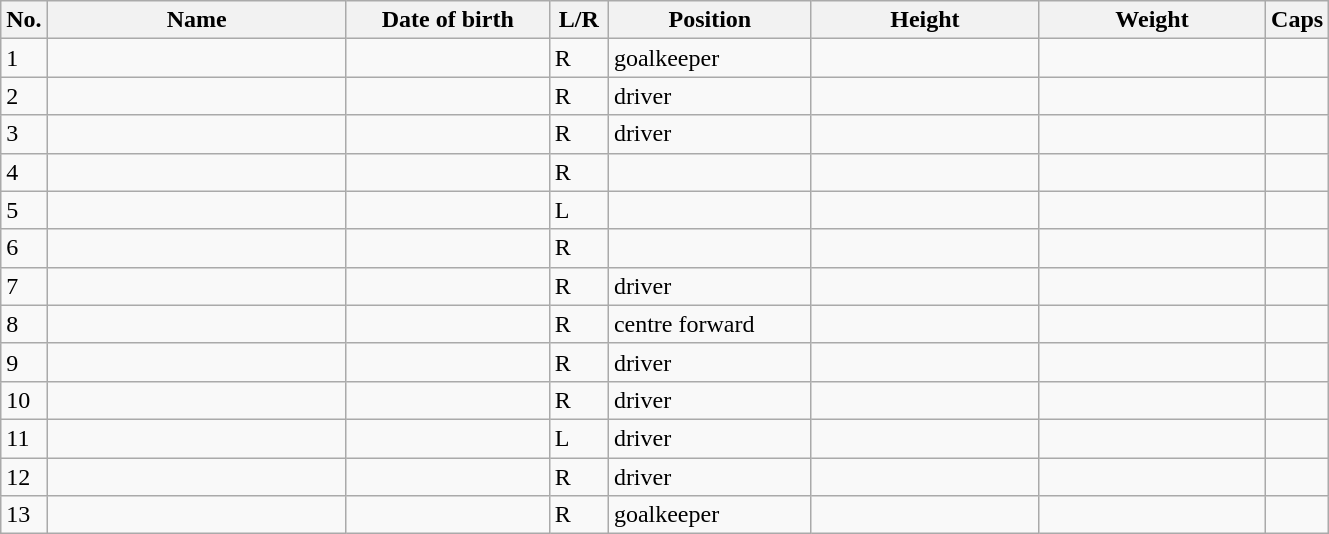<table class=wikitable sortable style=font-size:100%; text-align:center;>
<tr>
<th>No.</th>
<th style=width:12em>Name</th>
<th style=width:8em>Date of birth</th>
<th style=width:2em>L/R</th>
<th style=width:8em>Position</th>
<th style=width:9em>Height</th>
<th style=width:9em>Weight</th>
<th>Caps</th>
</tr>
<tr>
<td>1</td>
<td align=left></td>
<td></td>
<td>R</td>
<td>goalkeeper</td>
<td></td>
<td></td>
<td></td>
</tr>
<tr>
<td>2</td>
<td align=left></td>
<td></td>
<td>R</td>
<td>driver</td>
<td></td>
<td></td>
<td></td>
</tr>
<tr>
<td>3</td>
<td align=left></td>
<td></td>
<td>R</td>
<td>driver</td>
<td></td>
<td></td>
<td></td>
</tr>
<tr>
<td>4</td>
<td align=left></td>
<td></td>
<td>R</td>
<td></td>
<td></td>
<td></td>
<td></td>
</tr>
<tr>
<td>5</td>
<td align=left></td>
<td></td>
<td>L</td>
<td></td>
<td></td>
<td></td>
<td></td>
</tr>
<tr>
<td>6</td>
<td align=left></td>
<td></td>
<td>R</td>
<td></td>
<td></td>
<td></td>
<td></td>
</tr>
<tr>
<td>7</td>
<td align=left></td>
<td></td>
<td>R</td>
<td>driver</td>
<td></td>
<td></td>
<td></td>
</tr>
<tr>
<td>8</td>
<td align=left></td>
<td></td>
<td>R</td>
<td>centre forward</td>
<td></td>
<td></td>
<td></td>
</tr>
<tr>
<td>9</td>
<td align=left></td>
<td></td>
<td>R</td>
<td>driver</td>
<td></td>
<td></td>
<td></td>
</tr>
<tr>
<td>10</td>
<td align=left></td>
<td></td>
<td>R</td>
<td>driver</td>
<td></td>
<td></td>
<td></td>
</tr>
<tr>
<td>11</td>
<td align=left></td>
<td></td>
<td>L</td>
<td>driver</td>
<td></td>
<td></td>
<td></td>
</tr>
<tr>
<td>12</td>
<td align=left></td>
<td></td>
<td>R</td>
<td>driver</td>
<td></td>
<td></td>
<td></td>
</tr>
<tr>
<td>13</td>
<td align=left></td>
<td></td>
<td>R</td>
<td>goalkeeper</td>
<td></td>
<td></td>
<td></td>
</tr>
</table>
